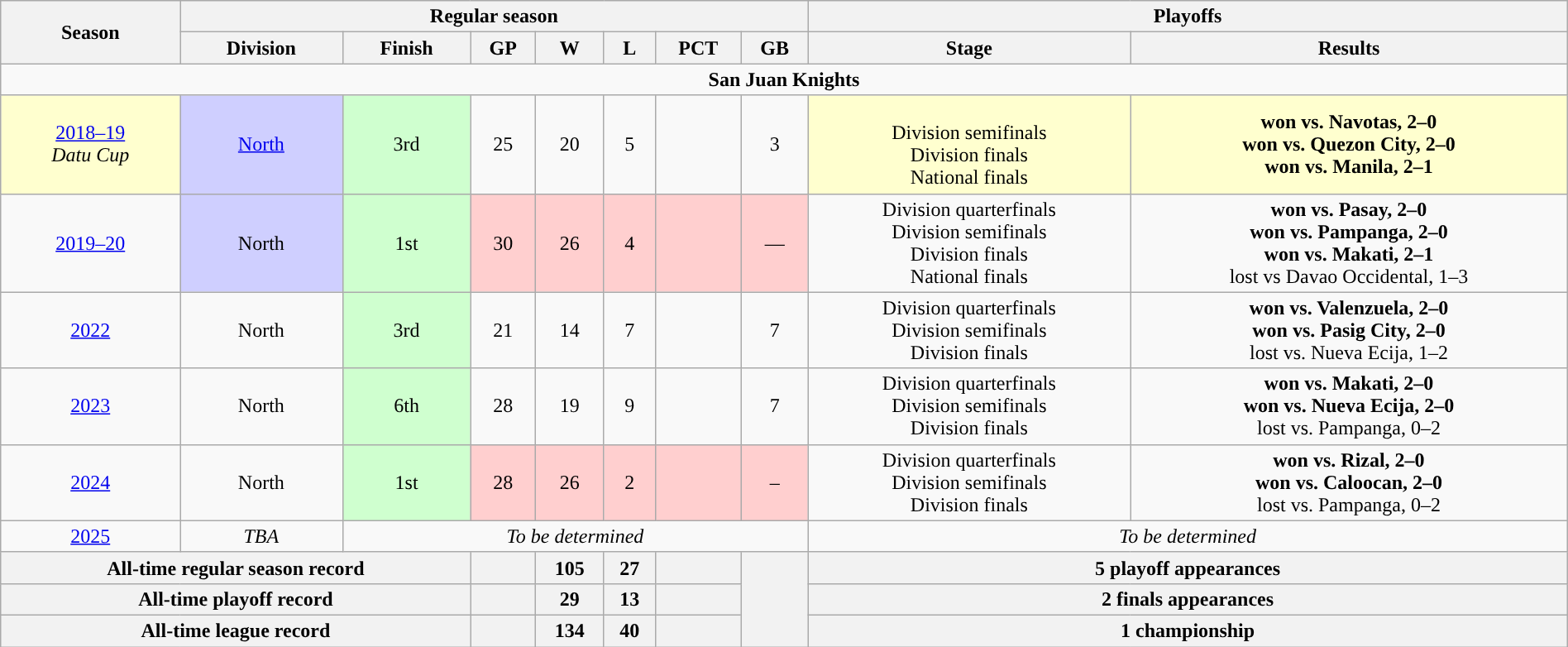<table class=wikitable style="width:100%; text-align:center">
<tr>
<th rowspan="2">Season</th>
<th colspan="7">Regular season</th>
<th colspan="2">Playoffs</th>
</tr>
<tr>
<th>Division</th>
<th>Finish</th>
<th>GP</th>
<th>W</th>
<th>L</th>
<th>PCT</th>
<th>GB</th>
<th>Stage</th>
<th>Results</th>
</tr>
<tr>
<td colspan=10><span><strong>San Juan Knights</strong></span></td>
</tr>
<tr>
<td bgcolor="#FFFFCF"><a href='#'>2018–19</a> <br> <em>Datu Cup</em></td>
<td bgcolor="#CFCFFF"><a href='#'>North</a></td>
<td bgcolor="#CFFFCF">3rd</td>
<td>25</td>
<td>20</td>
<td>5</td>
<td></td>
<td>3</td>
<td bgcolor="#FFFFCF"> <br> Division semifinals <br> Division finals <br> National finals</td>
<td bgcolor="#FFFFCF"><strong>won vs. Navotas, 2–0</strong> <br> <strong>won vs. Quezon City, 2–0</strong> <br> <strong>won vs. Manila, 2–1</strong> <br> <strong></strong></td>
</tr>
<tr>
<td><a href='#'>2019–20</a> <br> </td>
<td bgcolor="#CFCFFF">North</td>
<td bgcolor="#CFFFCF">1st</td>
<td bgcolor="FFCFCF">30</td>
<td bgcolor="FFCFCF">26</td>
<td bgcolor="FFCFCF">4</td>
<td bgcolor="#FFCFCF"></td>
<td bgcolor="FFCFCF">—</td>
<td>Division quarterfinals <br> Division semifinals <br> Division finals <br> National finals</td>
<td><strong>won vs. Pasay, 2–0</strong> <br> <strong>won vs. Pampanga, 2–0</strong> <br> <strong>won vs. Makati, 2–1</strong> <br> lost vs Davao Occidental, 1–3</td>
</tr>
<tr>
<td><a href='#'>2022</a></td>
<td>North</td>
<td bgcolor="#CFFFCF">3rd</td>
<td>21</td>
<td>14</td>
<td>7</td>
<td></td>
<td>7</td>
<td>Division quarterfinals <br> Division semifinals <br> Division finals</td>
<td><strong>won vs. Valenzuela, 2–0</strong> <br> <strong>won vs. Pasig City, 2–0</strong> <br> lost vs. Nueva Ecija, 1–2</td>
</tr>
<tr>
<td><a href='#'>2023</a></td>
<td>North</td>
<td bgcolor="#CFFFCF">6th</td>
<td>28</td>
<td>19</td>
<td>9</td>
<td></td>
<td>7</td>
<td>Division quarterfinals <br> Division semifinals <br> Division finals</td>
<td><strong>won vs. Makati, 2–0</strong> <br> <strong>won vs. Nueva Ecija, 2–0</strong> <br> lost vs. Pampanga, 0–2</td>
</tr>
<tr>
<td><a href='#'>2024</a></td>
<td>North</td>
<td bgcolor="#CFFFCF">1st</td>
<td bgcolor="FFCFCF" bgcolor="#FFCFCF">28</td>
<td bgcolor="#FFCFCF">26</td>
<td bgcolor="#FFCFCF">2</td>
<td bgcolor="#FFCFCF"></td>
<td bgcolor="#FFCFCF">–</td>
<td>Division quarterfinals<br>Division semifinals<br>Division finals</td>
<td><strong>won vs. Rizal, 2–0</strong><br><strong>won vs. Caloocan, 2–0</strong><br>lost vs. Pampanga, 0–2</td>
</tr>
<tr>
<td><a href='#'>2025</a></td>
<td><em>TBA</em></td>
<td colspan=6><em>To be determined</em></td>
<td colspan=2><em>To be determined</em></td>
</tr>
<tr>
<th colspan="3">All-time regular season record</th>
<th></th>
<th>105</th>
<th>27</th>
<th></th>
<th rowspan="3"></th>
<th colspan="2">5 playoff appearances</th>
</tr>
<tr>
<th colspan="3">All-time playoff record</th>
<th></th>
<th>29</th>
<th>13</th>
<th></th>
<th colspan="2">2 finals appearances</th>
</tr>
<tr>
<th colspan="3">All-time league record</th>
<th></th>
<th>134</th>
<th>40</th>
<th></th>
<th colspan="2">1 championship</th>
</tr>
</table>
